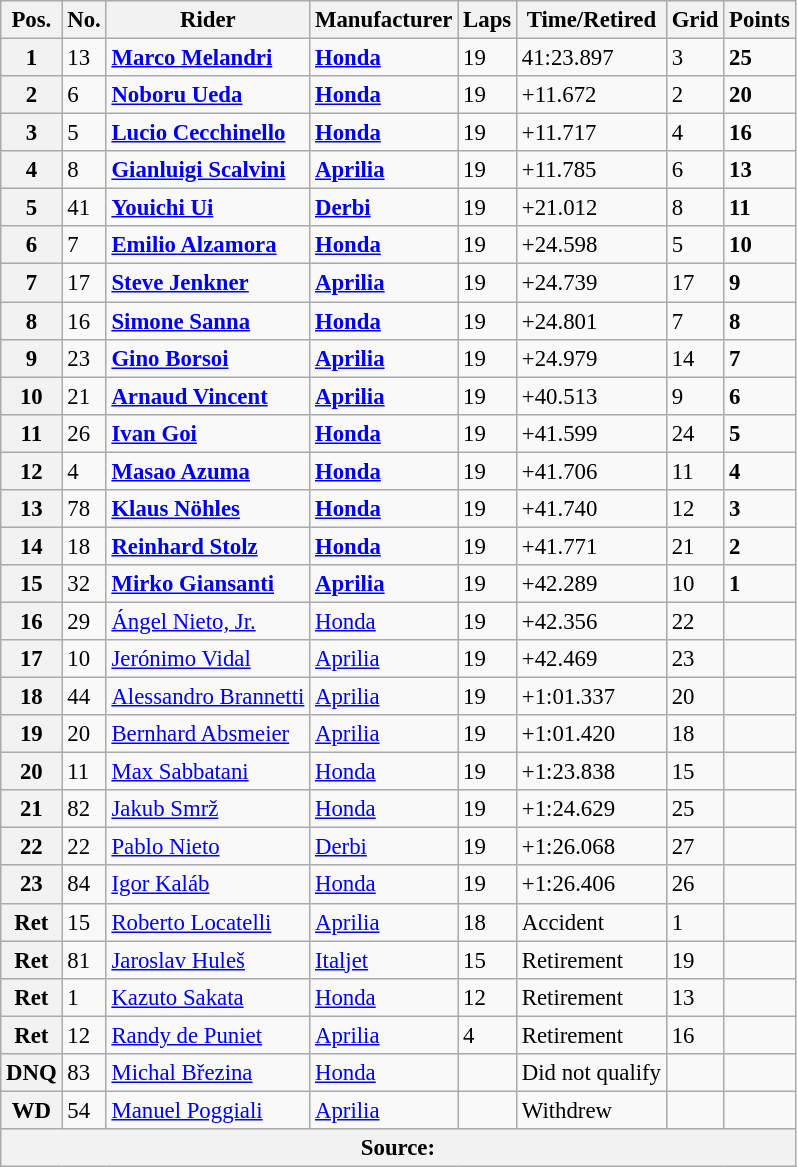<table class="wikitable" style="font-size: 95%;">
<tr>
<th>Pos.</th>
<th>No.</th>
<th>Rider</th>
<th>Manufacturer</th>
<th>Laps</th>
<th>Time/Retired</th>
<th>Grid</th>
<th>Points</th>
</tr>
<tr>
<th>1</th>
<td>13</td>
<td> <strong><a href='#'>Marco Melandri</a></strong></td>
<td><strong><a href='#'>Honda</a></strong></td>
<td>19</td>
<td>41:23.897</td>
<td>3</td>
<td><strong>25</strong></td>
</tr>
<tr>
<th>2</th>
<td>6</td>
<td> <strong><a href='#'>Noboru Ueda</a></strong></td>
<td><strong><a href='#'>Honda</a></strong></td>
<td>19</td>
<td>+11.672</td>
<td>2</td>
<td><strong>20</strong></td>
</tr>
<tr>
<th>3</th>
<td>5</td>
<td> <strong><a href='#'>Lucio Cecchinello</a></strong></td>
<td><strong><a href='#'>Honda</a></strong></td>
<td>19</td>
<td>+11.717</td>
<td>4</td>
<td><strong>16</strong></td>
</tr>
<tr>
<th>4</th>
<td>8</td>
<td> <strong><a href='#'>Gianluigi Scalvini</a></strong></td>
<td><strong><a href='#'>Aprilia</a></strong></td>
<td>19</td>
<td>+11.785</td>
<td>6</td>
<td><strong>13</strong></td>
</tr>
<tr>
<th>5</th>
<td>41</td>
<td> <strong><a href='#'>Youichi Ui</a></strong></td>
<td><strong><a href='#'>Derbi</a></strong></td>
<td>19</td>
<td>+21.012</td>
<td>8</td>
<td><strong>11</strong></td>
</tr>
<tr>
<th>6</th>
<td>7</td>
<td> <strong><a href='#'>Emilio Alzamora</a></strong></td>
<td><strong><a href='#'>Honda</a></strong></td>
<td>19</td>
<td>+24.598</td>
<td>5</td>
<td><strong>10</strong></td>
</tr>
<tr>
<th>7</th>
<td>17</td>
<td> <strong><a href='#'>Steve Jenkner</a></strong></td>
<td><strong><a href='#'>Aprilia</a></strong></td>
<td>19</td>
<td>+24.739</td>
<td>17</td>
<td><strong>9</strong></td>
</tr>
<tr>
<th>8</th>
<td>16</td>
<td> <strong><a href='#'>Simone Sanna</a></strong></td>
<td><strong><a href='#'>Honda</a></strong></td>
<td>19</td>
<td>+24.801</td>
<td>7</td>
<td><strong>8</strong></td>
</tr>
<tr>
<th>9</th>
<td>23</td>
<td> <strong><a href='#'>Gino Borsoi</a></strong></td>
<td><strong><a href='#'>Aprilia</a></strong></td>
<td>19</td>
<td>+24.979</td>
<td>14</td>
<td><strong>7</strong></td>
</tr>
<tr>
<th>10</th>
<td>21</td>
<td> <strong><a href='#'>Arnaud Vincent</a></strong></td>
<td><strong><a href='#'>Aprilia</a></strong></td>
<td>19</td>
<td>+40.513</td>
<td>9</td>
<td><strong>6</strong></td>
</tr>
<tr>
<th>11</th>
<td>26</td>
<td> <strong><a href='#'>Ivan Goi</a></strong></td>
<td><strong><a href='#'>Honda</a></strong></td>
<td>19</td>
<td>+41.599</td>
<td>24</td>
<td><strong>5</strong></td>
</tr>
<tr>
<th>12</th>
<td>4</td>
<td> <strong><a href='#'>Masao Azuma</a></strong></td>
<td><strong><a href='#'>Honda</a></strong></td>
<td>19</td>
<td>+41.706</td>
<td>11</td>
<td><strong>4</strong></td>
</tr>
<tr>
<th>13</th>
<td>78</td>
<td> <strong><a href='#'>Klaus Nöhles</a></strong></td>
<td><strong><a href='#'>Honda</a></strong></td>
<td>19</td>
<td>+41.740</td>
<td>12</td>
<td><strong>3</strong></td>
</tr>
<tr>
<th>14</th>
<td>18</td>
<td> <strong><a href='#'>Reinhard Stolz</a></strong></td>
<td><strong><a href='#'>Honda</a></strong></td>
<td>19</td>
<td>+41.771</td>
<td>21</td>
<td><strong>2</strong></td>
</tr>
<tr>
<th>15</th>
<td>32</td>
<td> <strong><a href='#'>Mirko Giansanti</a></strong></td>
<td><strong><a href='#'>Aprilia</a></strong></td>
<td>19</td>
<td>+42.289</td>
<td>10</td>
<td><strong>1</strong></td>
</tr>
<tr>
<th>16</th>
<td>29</td>
<td> <a href='#'>Ángel Nieto, Jr.</a></td>
<td><a href='#'>Honda</a></td>
<td>19</td>
<td>+42.356</td>
<td>22</td>
<td></td>
</tr>
<tr>
<th>17</th>
<td>10</td>
<td> <a href='#'>Jerónimo Vidal</a></td>
<td><a href='#'>Aprilia</a></td>
<td>19</td>
<td>+42.469</td>
<td>23</td>
<td></td>
</tr>
<tr>
<th>18</th>
<td>44</td>
<td> <a href='#'>Alessandro Brannetti</a></td>
<td><a href='#'>Aprilia</a></td>
<td>19</td>
<td>+1:01.337</td>
<td>20</td>
<td></td>
</tr>
<tr>
<th>19</th>
<td>20</td>
<td> <a href='#'>Bernhard Absmeier</a></td>
<td><a href='#'>Aprilia</a></td>
<td>19</td>
<td>+1:01.420</td>
<td>18</td>
<td></td>
</tr>
<tr>
<th>20</th>
<td>11</td>
<td> <a href='#'>Max Sabbatani</a></td>
<td><a href='#'>Honda</a></td>
<td>19</td>
<td>+1:23.838</td>
<td>15</td>
<td></td>
</tr>
<tr>
<th>21</th>
<td>82</td>
<td> <a href='#'>Jakub Smrž</a></td>
<td><a href='#'>Honda</a></td>
<td>19</td>
<td>+1:24.629</td>
<td>25</td>
<td></td>
</tr>
<tr>
<th>22</th>
<td>22</td>
<td> <a href='#'>Pablo Nieto</a></td>
<td><a href='#'>Derbi</a></td>
<td>19</td>
<td>+1:26.068</td>
<td>27</td>
<td></td>
</tr>
<tr>
<th>23</th>
<td>84</td>
<td> <a href='#'>Igor Kaláb</a></td>
<td><a href='#'>Honda</a></td>
<td>19</td>
<td>+1:26.406</td>
<td>26</td>
<td></td>
</tr>
<tr>
<th>Ret</th>
<td>15</td>
<td> <a href='#'>Roberto Locatelli</a></td>
<td><a href='#'>Aprilia</a></td>
<td>18</td>
<td>Accident</td>
<td>1</td>
<td></td>
</tr>
<tr>
<th>Ret</th>
<td>81</td>
<td> <a href='#'>Jaroslav Huleš</a></td>
<td><a href='#'>Italjet</a></td>
<td>15</td>
<td>Retirement</td>
<td>19</td>
<td></td>
</tr>
<tr>
<th>Ret</th>
<td>1</td>
<td> <a href='#'>Kazuto Sakata</a></td>
<td><a href='#'>Honda</a></td>
<td>12</td>
<td>Retirement</td>
<td>13</td>
<td></td>
</tr>
<tr>
<th>Ret</th>
<td>12</td>
<td> <a href='#'>Randy de Puniet</a></td>
<td><a href='#'>Aprilia</a></td>
<td>4</td>
<td>Retirement</td>
<td>16</td>
<td></td>
</tr>
<tr>
<th>DNQ</th>
<td>83</td>
<td> <a href='#'>Michal Březina</a></td>
<td><a href='#'>Honda</a></td>
<td></td>
<td>Did not qualify</td>
<td></td>
<td></td>
</tr>
<tr>
<th>WD</th>
<td>54</td>
<td> <a href='#'>Manuel Poggiali</a></td>
<td><a href='#'>Aprilia</a></td>
<td></td>
<td>Withdrew</td>
<td></td>
<td></td>
</tr>
<tr>
<th colspan=8>Source: </th>
</tr>
</table>
